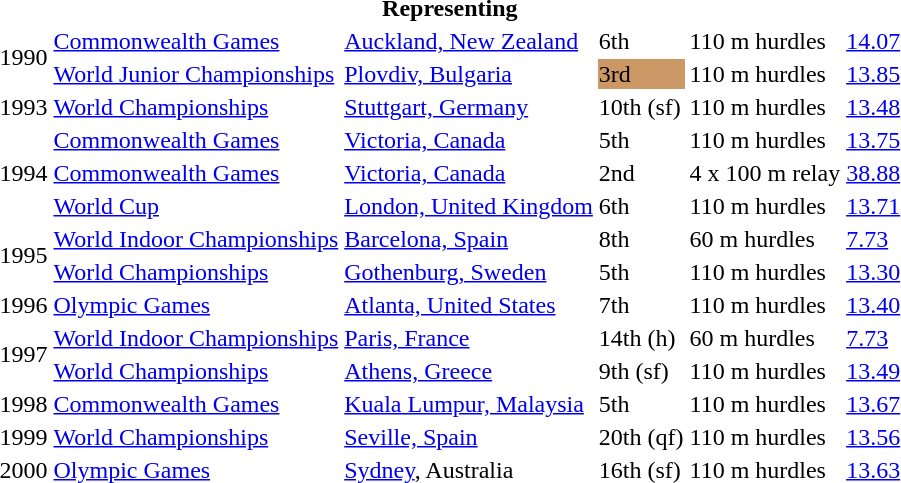<table>
<tr>
<th colspan="6">Representing </th>
</tr>
<tr>
<td rowspan=2>1990</td>
<td><a href='#'>Commonwealth Games</a></td>
<td><a href='#'>Auckland, New Zealand</a></td>
<td>6th</td>
<td>110 m hurdles</td>
<td><a href='#'>14.07</a></td>
</tr>
<tr>
<td><a href='#'>World Junior Championships</a></td>
<td><a href='#'>Plovdiv, Bulgaria</a></td>
<td bgcolor=cc9966>3rd</td>
<td>110 m hurdles</td>
<td><a href='#'>13.85</a></td>
</tr>
<tr>
<td>1993</td>
<td><a href='#'>World Championships</a></td>
<td><a href='#'>Stuttgart, Germany</a></td>
<td>10th (sf)</td>
<td>110 m hurdles</td>
<td><a href='#'>13.48</a></td>
</tr>
<tr>
<td rowspan=3>1994</td>
<td><a href='#'>Commonwealth Games</a></td>
<td><a href='#'>Victoria, Canada</a></td>
<td>5th</td>
<td>110 m hurdles</td>
<td><a href='#'>13.75</a></td>
</tr>
<tr>
<td><a href='#'>Commonwealth Games</a></td>
<td><a href='#'>Victoria, Canada</a></td>
<td>2nd</td>
<td>4 x 100 m relay</td>
<td><a href='#'>38.88</a></td>
</tr>
<tr>
<td><a href='#'>World Cup</a></td>
<td><a href='#'>London, United Kingdom</a></td>
<td>6th</td>
<td>110 m hurdles</td>
<td><a href='#'>13.71</a></td>
</tr>
<tr>
<td rowspan=2>1995</td>
<td><a href='#'>World Indoor Championships</a></td>
<td><a href='#'>Barcelona, Spain</a></td>
<td>8th</td>
<td>60 m hurdles</td>
<td><a href='#'>7.73</a></td>
</tr>
<tr>
<td><a href='#'>World Championships</a></td>
<td><a href='#'>Gothenburg, Sweden</a></td>
<td>5th</td>
<td>110 m hurdles</td>
<td><a href='#'>13.30</a></td>
</tr>
<tr>
<td>1996</td>
<td><a href='#'>Olympic Games</a></td>
<td><a href='#'>Atlanta, United States</a></td>
<td>7th</td>
<td>110 m hurdles</td>
<td><a href='#'>13.40</a></td>
</tr>
<tr>
<td rowspan=2>1997</td>
<td><a href='#'>World Indoor Championships</a></td>
<td><a href='#'>Paris, France</a></td>
<td>14th (h)</td>
<td>60 m hurdles</td>
<td><a href='#'>7.73</a></td>
</tr>
<tr>
<td><a href='#'>World Championships</a></td>
<td><a href='#'>Athens, Greece</a></td>
<td>9th (sf)</td>
<td>110 m hurdles</td>
<td><a href='#'>13.49</a></td>
</tr>
<tr>
<td>1998</td>
<td><a href='#'>Commonwealth Games</a></td>
<td><a href='#'>Kuala Lumpur, Malaysia</a></td>
<td>5th</td>
<td>110 m hurdles</td>
<td><a href='#'>13.67</a></td>
</tr>
<tr>
<td>1999</td>
<td><a href='#'>World Championships</a></td>
<td><a href='#'>Seville, Spain</a></td>
<td>20th (qf)</td>
<td>110 m hurdles</td>
<td><a href='#'>13.56</a></td>
</tr>
<tr>
<td>2000</td>
<td><a href='#'>Olympic Games</a></td>
<td><a href='#'>Sydney</a>, Australia</td>
<td>16th (sf)</td>
<td>110 m hurdles</td>
<td><a href='#'>13.63</a></td>
</tr>
</table>
